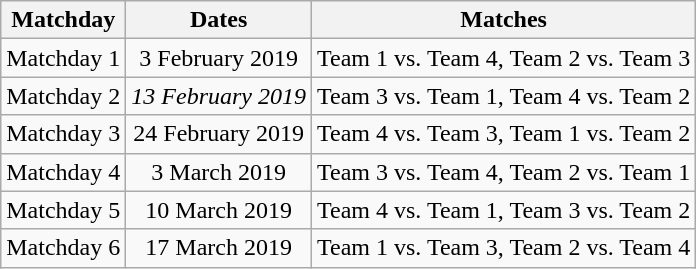<table class="wikitable" style="text-align:center">
<tr>
<th>Matchday</th>
<th>Dates</th>
<th>Matches</th>
</tr>
<tr>
<td>Matchday 1</td>
<td>3 February 2019</td>
<td>Team 1 vs. Team 4, Team 2 vs. Team 3</td>
</tr>
<tr>
<td>Matchday 2</td>
<td><em>13 February 2019</em></td>
<td>Team 3 vs. Team 1, Team 4 vs. Team 2</td>
</tr>
<tr>
<td>Matchday 3</td>
<td>24 February 2019</td>
<td>Team 4 vs. Team 3, Team 1 vs. Team 2</td>
</tr>
<tr>
<td>Matchday 4</td>
<td>3 March 2019</td>
<td>Team 3 vs. Team 4, Team 2 vs. Team 1</td>
</tr>
<tr>
<td>Matchday 5</td>
<td>10 March 2019</td>
<td>Team 4 vs. Team 1, Team 3 vs. Team 2</td>
</tr>
<tr>
<td>Matchday 6</td>
<td>17 March 2019</td>
<td>Team 1 vs. Team 3, Team 2 vs. Team 4</td>
</tr>
</table>
